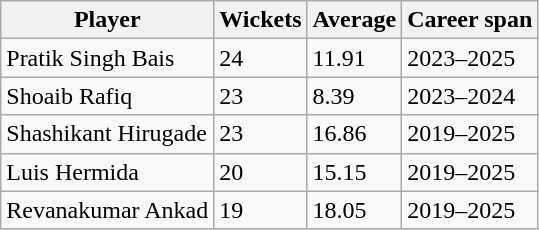<table class="wikitable">
<tr>
<th>Player</th>
<th>Wickets</th>
<th>Average</th>
<th>Career span</th>
</tr>
<tr>
<td>Pratik Singh Bais</td>
<td>24</td>
<td>11.91</td>
<td>2023–2025</td>
</tr>
<tr>
<td>Shoaib Rafiq</td>
<td>23</td>
<td>8.39</td>
<td>2023–2024</td>
</tr>
<tr>
<td>Shashikant Hirugade</td>
<td>23</td>
<td>16.86</td>
<td>2019–2025</td>
</tr>
<tr>
<td>Luis Hermida</td>
<td>20</td>
<td>15.15</td>
<td>2019–2025</td>
</tr>
<tr>
<td>Revanakumar Ankad</td>
<td>19</td>
<td>18.05</td>
<td>2019–2025</td>
</tr>
</table>
